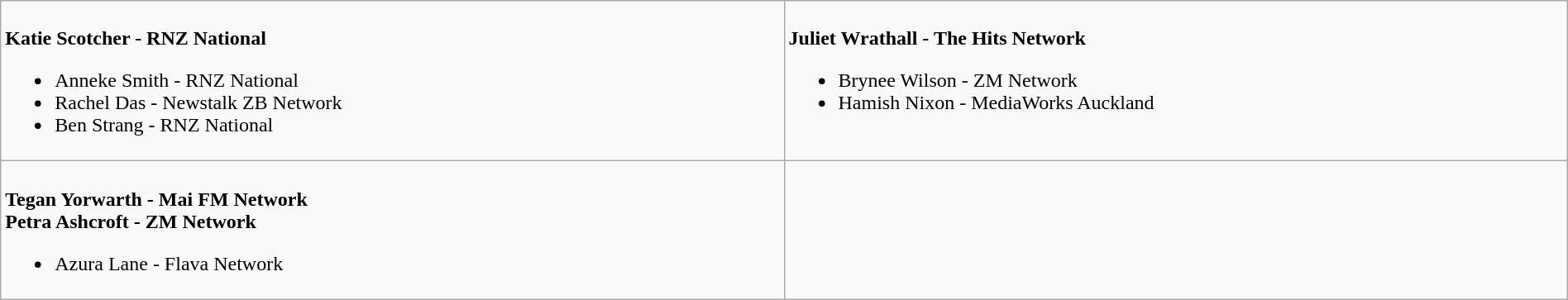<table class=wikitable width="100%">
<tr>
<td valign="top" width="50%"><br><strong>Katie Scotcher - RNZ National</strong><ul><li>Anneke Smith - RNZ National</li><li>Rachel Das - Newstalk ZB Network</li><li>Ben Strang - RNZ National</li></ul></td>
<td valign="top"  width="50%"><br><strong>Juliet Wrathall - The Hits Network</strong><ul><li>Brynee Wilson - ZM Network</li><li>Hamish Nixon - MediaWorks Auckland</li></ul></td>
</tr>
<tr>
<td valign="top" width="50%"><br><strong>Tegan Yorwarth - Mai FM Network</strong><br><strong>Petra Ashcroft - ZM Network</strong><ul><li>Azura Lane - Flava Network</li></ul></td>
<td valign="top"  width="50%"></td>
</tr>
</table>
